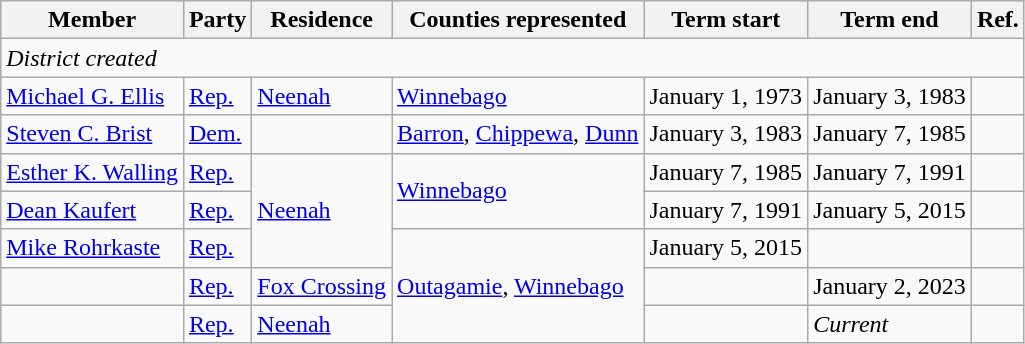<table class="wikitable">
<tr>
<th>Member</th>
<th>Party</th>
<th>Residence</th>
<th>Counties represented</th>
<th>Term start</th>
<th>Term end</th>
<th>Ref.</th>
</tr>
<tr>
<td colspan="7"><em>District created</em></td>
</tr>
<tr>
<td><a href='#'>Michael G. Ellis</a></td>
<td><a href='#'>Rep.</a></td>
<td><a href='#'>Neenah</a></td>
<td><a href='#'>Winnebago</a></td>
<td>January 1, 1973</td>
<td>January 3, 1983</td>
<td></td>
</tr>
<tr>
<td><a href='#'>Steven C. Brist</a></td>
<td><a href='#'>Dem.</a></td>
<td></td>
<td><a href='#'>Barron</a>, <a href='#'>Chippewa</a>, <a href='#'>Dunn</a></td>
<td>January 3, 1983</td>
<td>January 7, 1985</td>
<td></td>
</tr>
<tr>
<td><a href='#'>Esther K. Walling</a></td>
<td><a href='#'>Rep.</a></td>
<td rowspan="3"><a href='#'>Neenah</a></td>
<td rowspan="2"><a href='#'>Winnebago</a></td>
<td>January 7, 1985</td>
<td>January 7, 1991</td>
<td></td>
</tr>
<tr>
<td><a href='#'>Dean Kaufert</a></td>
<td><a href='#'>Rep.</a></td>
<td>January 7, 1991</td>
<td>January 5, 2015</td>
<td></td>
</tr>
<tr>
<td><a href='#'>Mike Rohrkaste</a></td>
<td><a href='#'>Rep.</a></td>
<td rowspan="3"><a href='#'>Outagamie</a>, <a href='#'>Winnebago</a></td>
<td>January 5, 2015</td>
<td></td>
<td></td>
</tr>
<tr>
<td></td>
<td><a href='#'>Rep.</a></td>
<td><a href='#'>Fox Crossing</a></td>
<td></td>
<td>January 2, 2023</td>
<td></td>
</tr>
<tr>
<td></td>
<td><a href='#'>Rep.</a></td>
<td><a href='#'>Neenah</a></td>
<td></td>
<td><em>Current</em></td>
<td></td>
</tr>
</table>
